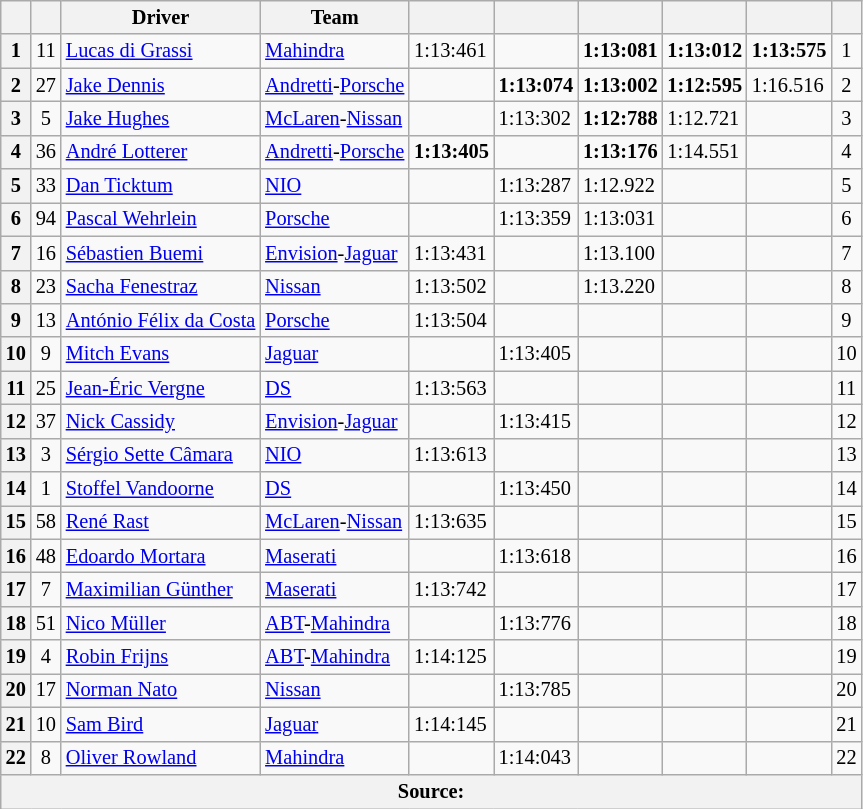<table class="wikitable sortable" style="font-size: 85%">
<tr>
<th scope="col"></th>
<th scope="col"></th>
<th scope="col">Driver</th>
<th scope="col">Team</th>
<th scope="col"></th>
<th scope="col"></th>
<th scope="col"></th>
<th scope="col"></th>
<th scope="col"></th>
<th scope="col"></th>
</tr>
<tr>
<th scope="row">1</th>
<td align="center">11</td>
<td data-sort-value="DIG"> <a href='#'>Lucas di Grassi</a></td>
<td><a href='#'>Mahindra</a></td>
<td>1:13:461</td>
<td></td>
<td><strong>1:13:081</strong></td>
<td><strong>1:13:012</strong></td>
<td><strong>1:13:575</strong></td>
<td align="center">1</td>
</tr>
<tr>
<th scope="row">2</th>
<td align="center">27</td>
<td data-sort-value="DEN"> <a href='#'>Jake Dennis</a></td>
<td><a href='#'>Andretti</a>-<a href='#'>Porsche</a></td>
<td></td>
<td><strong>1:13:074</strong></td>
<td><strong>1:13:002</strong></td>
<td><strong>1:12:595</strong></td>
<td>1:16.516</td>
<td align="center">2</td>
</tr>
<tr>
<th scope="row">3</th>
<td align="center">5</td>
<td data-sort-value="HUG"> <a href='#'>Jake Hughes</a></td>
<td><a href='#'>McLaren</a>-<a href='#'>Nissan</a></td>
<td></td>
<td>1:13:302</td>
<td><strong>1:12:788</strong></td>
<td>1:12.721</td>
<td></td>
<td align="center">3</td>
</tr>
<tr>
<th scope="row">4</th>
<td align="center">36</td>
<td data-sort-value="LOT"> <a href='#'>André Lotterer</a></td>
<td><a href='#'>Andretti</a>-<a href='#'>Porsche</a></td>
<td><strong>1:13:405</strong></td>
<td></td>
<td><strong>1:13:176</strong></td>
<td>1:14.551</td>
<td></td>
<td align="center">4</td>
</tr>
<tr>
<th scope="row">5</th>
<td align="center">33</td>
<td data-sort-value="TIC"> <a href='#'>Dan Ticktum</a></td>
<td><a href='#'>NIO</a></td>
<td></td>
<td>1:13:287</td>
<td>1:12.922</td>
<td></td>
<td></td>
<td align="center">5</td>
</tr>
<tr>
<th scope="row">6</th>
<td align="center">94</td>
<td data-sort-value="WEH"> <a href='#'>Pascal Wehrlein</a></td>
<td><a href='#'>Porsche</a></td>
<td></td>
<td>1:13:359</td>
<td>1:13:031</td>
<td></td>
<td></td>
<td align="center">6</td>
</tr>
<tr>
<th scope="row">7</th>
<td align="center">16</td>
<td data-sort-value="BUE"> <a href='#'>Sébastien Buemi</a></td>
<td><a href='#'>Envision</a>-<a href='#'>Jaguar</a></td>
<td>1:13:431</td>
<td></td>
<td>1:13.100</td>
<td></td>
<td></td>
<td align="center">7</td>
</tr>
<tr>
<th scope="row">8</th>
<td align="center">23</td>
<td data-sort-value="FEN"> <a href='#'>Sacha Fenestraz</a></td>
<td><a href='#'>Nissan</a></td>
<td>1:13:502</td>
<td></td>
<td>1:13.220</td>
<td></td>
<td></td>
<td align="center">8</td>
</tr>
<tr>
<th scope="row">9</th>
<td align="center">13</td>
<td data-sort-value="DAC"> <a href='#'>António Félix da Costa</a></td>
<td><a href='#'>Porsche</a></td>
<td>1:13:504</td>
<td></td>
<td></td>
<td></td>
<td></td>
<td align="center">9</td>
</tr>
<tr>
<th scope="row">10</th>
<td align="center">9</td>
<td data-sort-value="EVA"> <a href='#'>Mitch Evans</a></td>
<td><a href='#'>Jaguar</a></td>
<td></td>
<td>1:13:405</td>
<td></td>
<td></td>
<td></td>
<td align="center">10</td>
</tr>
<tr>
<th scope="row">11</th>
<td align="center">25</td>
<td data-sort-value="JEV"> <a href='#'>Jean-Éric Vergne</a></td>
<td><a href='#'>DS</a></td>
<td>1:13:563</td>
<td></td>
<td></td>
<td></td>
<td></td>
<td align="center">11</td>
</tr>
<tr>
<th scope="row">12</th>
<td align="center">37</td>
<td data-sort-value="CAS"> <a href='#'>Nick Cassidy</a></td>
<td><a href='#'>Envision</a>-<a href='#'>Jaguar</a></td>
<td></td>
<td>1:13:415</td>
<td></td>
<td></td>
<td></td>
<td align="center">12</td>
</tr>
<tr>
<th scope="row">13</th>
<td align="center">3</td>
<td data-sort-value="SET"> <a href='#'>Sérgio Sette Câmara</a></td>
<td><a href='#'>NIO</a></td>
<td>1:13:613</td>
<td></td>
<td></td>
<td></td>
<td></td>
<td align="center">13</td>
</tr>
<tr>
<th scope="row">14</th>
<td align="center">1</td>
<td data-sort-value="VAN"> <a href='#'>Stoffel Vandoorne</a></td>
<td><a href='#'>DS</a></td>
<td></td>
<td>1:13:450</td>
<td></td>
<td></td>
<td></td>
<td align="center">14</td>
</tr>
<tr>
<th scope="row">15</th>
<td align="center">58</td>
<td data-sort-value="RAS"> <a href='#'>René Rast</a></td>
<td><a href='#'>McLaren</a>-<a href='#'>Nissan</a></td>
<td>1:13:635</td>
<td></td>
<td></td>
<td></td>
<td></td>
<td align="center">15</td>
</tr>
<tr>
<th scope="row">16</th>
<td align="center">48</td>
<td data-sort-value="MOR"> <a href='#'>Edoardo Mortara</a></td>
<td><a href='#'>Maserati</a></td>
<td></td>
<td>1:13:618</td>
<td></td>
<td></td>
<td></td>
<td align="center">16</td>
</tr>
<tr>
<th scope="row">17</th>
<td align="center">7</td>
<td data-sort-value="GUE"> <a href='#'>Maximilian Günther</a></td>
<td><a href='#'>Maserati</a></td>
<td>1:13:742</td>
<td></td>
<td></td>
<td></td>
<td></td>
<td align="center">17</td>
</tr>
<tr>
<th scope="row">18</th>
<td align="center">51</td>
<td data-sort-value="MUE"> <a href='#'>Nico Müller</a></td>
<td><a href='#'>ABT</a>-<a href='#'>Mahindra</a></td>
<td></td>
<td>1:13:776</td>
<td></td>
<td></td>
<td></td>
<td align="center">18</td>
</tr>
<tr>
<th scope="row">19</th>
<td align="center">4</td>
<td data-sort-value="FRI"> <a href='#'>Robin Frijns</a></td>
<td><a href='#'>ABT</a>-<a href='#'>Mahindra</a></td>
<td>1:14:125</td>
<td></td>
<td></td>
<td></td>
<td></td>
<td align="center">19</td>
</tr>
<tr>
<th scope="row">20</th>
<td align="center">17</td>
<td data-sort-value="NAT"> <a href='#'>Norman Nato</a></td>
<td><a href='#'>Nissan</a></td>
<td></td>
<td>1:13:785</td>
<td></td>
<td></td>
<td></td>
<td align="center">20</td>
</tr>
<tr>
<th scope="row">21</th>
<td align="center">10</td>
<td data-sort-value="BIR"> <a href='#'>Sam Bird</a></td>
<td><a href='#'>Jaguar</a></td>
<td>1:14:145</td>
<td></td>
<td></td>
<td></td>
<td></td>
<td align="center">21</td>
</tr>
<tr>
<th scope="row">22</th>
<td align="center">8</td>
<td data-sort-value="ROW"> <a href='#'>Oliver Rowland</a></td>
<td><a href='#'>Mahindra</a></td>
<td></td>
<td>1:14:043</td>
<td></td>
<td></td>
<td></td>
<td align="center">22</td>
</tr>
<tr>
<th colspan="10">Source:</th>
</tr>
</table>
